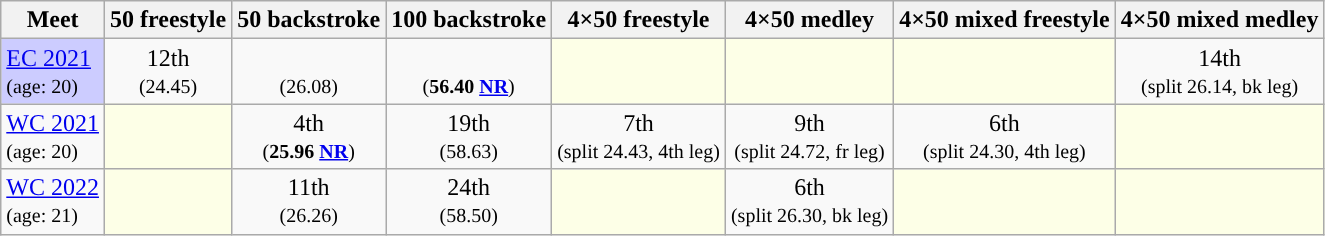<table class="sortable wikitable">
<tr>
<th>Meet</th>
<th class="unsortable">50 freestyle</th>
<th class="unsortable">50 backstroke</th>
<th class="unsortable">100 backstroke</th>
<th class="unsortable">4×50 freestyle</th>
<th class="unsortable">4×50 medley</th>
<th class="unsortable">4×50 mixed freestyle</th>
<th class="unsortable">4×50 mixed medley</th>
</tr>
<tr>
<td style="background:#ccccff"><a href='#'>EC 2021</a><br><small>(age: 20)</small></td>
<td align="center">12th<br><small>(24.45)</small></td>
<td align="center"><br><small>(26.08)</small></td>
<td align="center"><br><small>(<strong>56.40 <a href='#'>NR</a></strong>)</small></td>
<td style="background:#fdffe7"></td>
<td style="background:#fdffe7"></td>
<td style="background:#fdffe7"></td>
<td align="center">14th<br><small>(split 26.14, bk leg)</small></td>
</tr>
<tr>
<td><a href='#'>WC 2021</a><br><small>(age: 20)</small></td>
<td style="background:#fdffe7"></td>
<td align="center">4th<br><small>(<strong>25.96 <a href='#'>NR</a></strong>)</small></td>
<td align="center">19th<br><small>(58.63)</small></td>
<td align="center">7th<br><small>(split 24.43, 4th leg)</small></td>
<td align="center">9th<br><small>(split 24.72, fr leg)</small></td>
<td align="center">6th<br><small>(split 24.30, 4th leg)</small></td>
<td style="background:#fdffe7"></td>
</tr>
<tr>
<td><a href='#'>WC 2022</a><br><small>(age: 21)</small></td>
<td style="background:#fdffe7"></td>
<td align="center">11th<br><small>(26.26)</small></td>
<td align="center">24th<br><small>(58.50)</small></td>
<td style="background:#fdffe7"></td>
<td align="center">6th<br><small>(split 26.30, bk leg)</small></td>
<td style="background:#fdffe7"></td>
<td style="background:#fdffe7"></td>
</tr>
</table>
